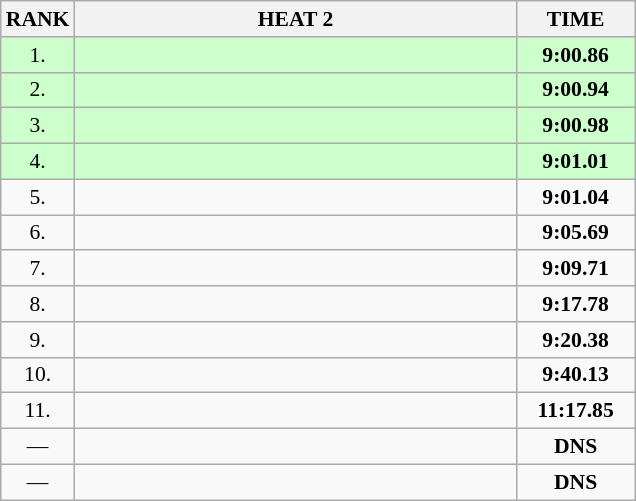<table class="wikitable" style="border-collapse: collapse; font-size: 90%;">
<tr>
<th>RANK</th>
<th style="width: 20em">HEAT 2</th>
<th style="width: 5em">TIME</th>
</tr>
<tr style="background:#ccffcc;">
<td align="center">1.</td>
<td></td>
<td align="center"><strong>9:00.86</strong></td>
</tr>
<tr style="background:#ccffcc;">
<td align="center">2.</td>
<td></td>
<td align="center"><strong>9:00.94</strong></td>
</tr>
<tr style="background:#ccffcc;">
<td align="center">3.</td>
<td></td>
<td align="center"><strong>9:00.98</strong></td>
</tr>
<tr style="background:#ccffcc;">
<td align="center">4.</td>
<td></td>
<td align="center"><strong>9:01.01</strong></td>
</tr>
<tr>
<td align="center">5.</td>
<td></td>
<td align="center"><strong>9:01.04</strong></td>
</tr>
<tr>
<td align="center">6.</td>
<td></td>
<td align="center"><strong>9:05.69</strong></td>
</tr>
<tr>
<td align="center">7.</td>
<td></td>
<td align="center"><strong>9:09.71</strong></td>
</tr>
<tr>
<td align="center">8.</td>
<td></td>
<td align="center"><strong>9:17.78</strong></td>
</tr>
<tr>
<td align="center">9.</td>
<td></td>
<td align="center"><strong>9:20.38</strong></td>
</tr>
<tr>
<td align="center">10.</td>
<td></td>
<td align="center"><strong>9:40.13</strong></td>
</tr>
<tr>
<td align="center">11.</td>
<td></td>
<td align="center"><strong>11:17.85</strong></td>
</tr>
<tr>
<td align="center">—</td>
<td></td>
<td align="center"><strong>DNS</strong></td>
</tr>
<tr>
<td align="center">—</td>
<td></td>
<td align="center"><strong>DNS</strong></td>
</tr>
</table>
